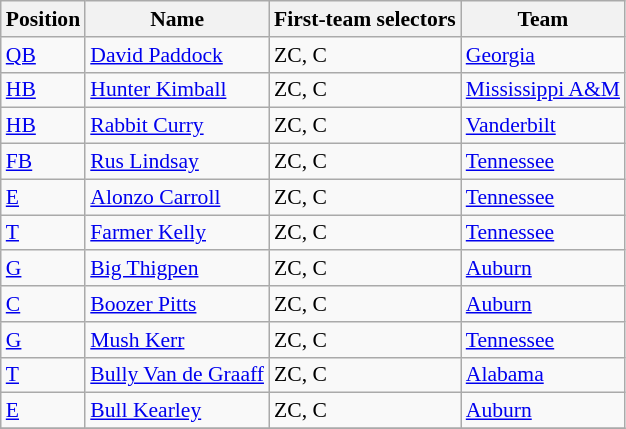<table class="wikitable" style="font-size: 90%">
<tr>
<th>Position</th>
<th>Name</th>
<th>First-team selectors</th>
<th>Team</th>
</tr>
<tr>
<td><a href='#'>QB</a></td>
<td><a href='#'>David Paddock</a></td>
<td>ZC, C</td>
<td><a href='#'>Georgia</a></td>
</tr>
<tr>
<td><a href='#'>HB</a></td>
<td><a href='#'>Hunter Kimball</a></td>
<td>ZC, C</td>
<td><a href='#'>Mississippi A&M</a></td>
</tr>
<tr>
<td><a href='#'>HB</a></td>
<td><a href='#'>Rabbit Curry</a></td>
<td>ZC, C</td>
<td><a href='#'>Vanderbilt</a></td>
</tr>
<tr>
<td><a href='#'>FB</a></td>
<td><a href='#'>Rus Lindsay</a></td>
<td>ZC, C</td>
<td><a href='#'>Tennessee</a></td>
</tr>
<tr>
<td><a href='#'>E</a></td>
<td><a href='#'>Alonzo Carroll</a></td>
<td>ZC, C</td>
<td><a href='#'>Tennessee</a></td>
</tr>
<tr>
<td><a href='#'>T</a></td>
<td><a href='#'>Farmer Kelly</a></td>
<td>ZC, C</td>
<td><a href='#'>Tennessee</a></td>
</tr>
<tr>
<td><a href='#'>G</a></td>
<td><a href='#'>Big Thigpen</a></td>
<td>ZC, C</td>
<td><a href='#'>Auburn</a></td>
</tr>
<tr>
<td><a href='#'>C</a></td>
<td><a href='#'>Boozer Pitts</a></td>
<td>ZC, C</td>
<td><a href='#'>Auburn</a></td>
</tr>
<tr>
<td><a href='#'>G</a></td>
<td><a href='#'>Mush Kerr</a></td>
<td>ZC, C</td>
<td><a href='#'>Tennessee</a></td>
</tr>
<tr>
<td><a href='#'>T</a></td>
<td><a href='#'>Bully Van de Graaff</a></td>
<td>ZC, C</td>
<td><a href='#'>Alabama</a></td>
</tr>
<tr>
<td><a href='#'>E</a></td>
<td><a href='#'>Bull Kearley</a></td>
<td>ZC, C</td>
<td><a href='#'>Auburn</a></td>
</tr>
<tr>
</tr>
</table>
